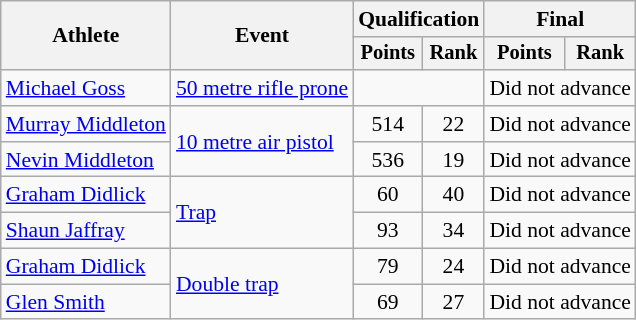<table class="wikitable" style="font-size:90%">
<tr>
<th rowspan=2>Athlete</th>
<th rowspan=2>Event</th>
<th colspan=2>Qualification</th>
<th colspan=2>Final</th>
</tr>
<tr style="font-size:95%">
<th>Points</th>
<th>Rank</th>
<th>Points</th>
<th>Rank</th>
</tr>
<tr align=center>
<td align=left><a href='#'>Michael Goss</a></td>
<td align=left><a href='#'>50 metre rifle prone</a></td>
<td colspan=2></td>
<td colspan=2>Did not advance</td>
</tr>
<tr align=center>
<td align=left><a href='#'>Murray Middleton</a></td>
<td align=left rowspan=2><a href='#'>10 metre air pistol</a></td>
<td>514</td>
<td>22</td>
<td colspan=2>Did not advance</td>
</tr>
<tr align=center>
<td align=left><a href='#'>Nevin Middleton</a></td>
<td>536</td>
<td>19</td>
<td colspan=2>Did not advance</td>
</tr>
<tr align=center>
<td align=left><a href='#'>Graham Didlick</a></td>
<td align=left rowspan=2><a href='#'>Trap</a></td>
<td>60</td>
<td>40</td>
<td colspan=2>Did not advance</td>
</tr>
<tr align=center>
<td align=left><a href='#'>Shaun Jaffray</a></td>
<td>93</td>
<td>34</td>
<td colspan=2>Did not advance</td>
</tr>
<tr align=center>
<td align=left><a href='#'>Graham Didlick</a></td>
<td align=left rowspan=2><a href='#'>Double trap</a></td>
<td>79</td>
<td>24</td>
<td colspan=2>Did not advance</td>
</tr>
<tr align=center>
<td align=left><a href='#'>Glen Smith</a></td>
<td>69</td>
<td>27</td>
<td colspan=2>Did not advance</td>
</tr>
</table>
